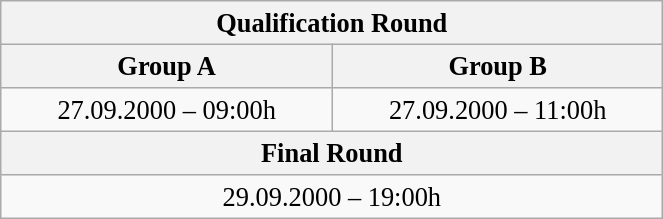<table class="wikitable" style=" text-align:center; font-size:110%;" width="35%">
<tr>
<th colspan="2">Qualification Round</th>
</tr>
<tr>
<th>Group A</th>
<th>Group B</th>
</tr>
<tr>
<td>27.09.2000 – 09:00h</td>
<td>27.09.2000 – 11:00h</td>
</tr>
<tr>
<th colspan="2">Final Round</th>
</tr>
<tr>
<td colspan="2">29.09.2000 – 19:00h</td>
</tr>
</table>
